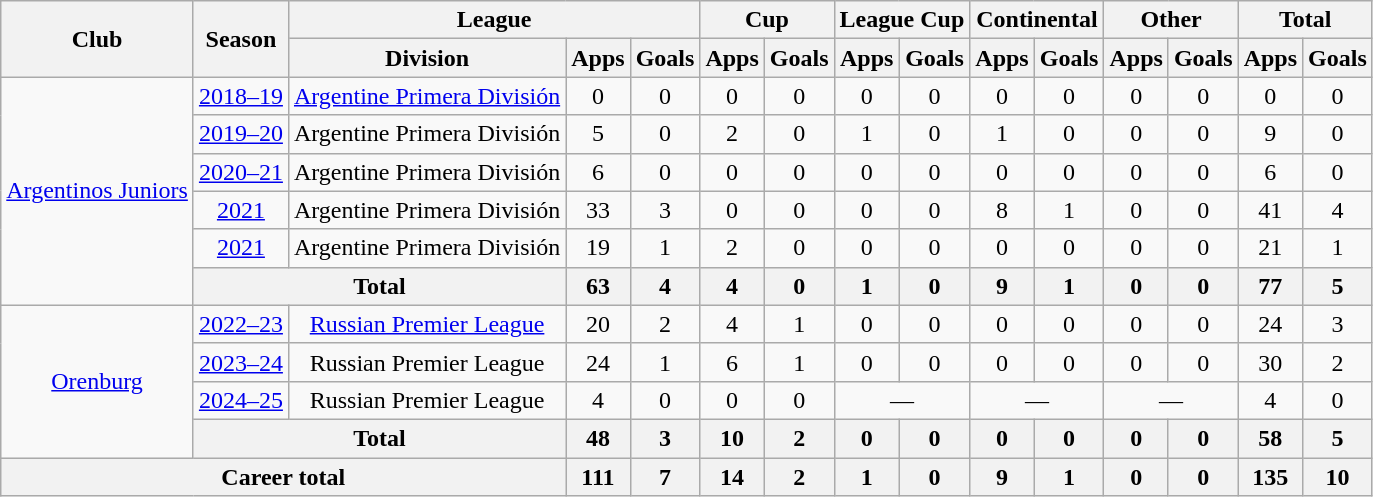<table class="wikitable" style="text-align:center">
<tr>
<th rowspan="2">Club</th>
<th rowspan="2">Season</th>
<th colspan="3">League</th>
<th colspan="2">Cup</th>
<th colspan="2">League Cup</th>
<th colspan="2">Continental</th>
<th colspan="2">Other</th>
<th colspan="2">Total</th>
</tr>
<tr>
<th>Division</th>
<th>Apps</th>
<th>Goals</th>
<th>Apps</th>
<th>Goals</th>
<th>Apps</th>
<th>Goals</th>
<th>Apps</th>
<th>Goals</th>
<th>Apps</th>
<th>Goals</th>
<th>Apps</th>
<th>Goals</th>
</tr>
<tr>
<td rowspan="6"><a href='#'>Argentinos Juniors</a></td>
<td><a href='#'>2018–19</a></td>
<td><a href='#'>Argentine Primera División</a></td>
<td>0</td>
<td>0</td>
<td>0</td>
<td>0</td>
<td>0</td>
<td>0</td>
<td>0</td>
<td>0</td>
<td>0</td>
<td>0</td>
<td>0</td>
<td>0</td>
</tr>
<tr>
<td><a href='#'>2019–20</a></td>
<td>Argentine Primera División</td>
<td>5</td>
<td>0</td>
<td>2</td>
<td>0</td>
<td>1</td>
<td>0</td>
<td>1</td>
<td>0</td>
<td>0</td>
<td>0</td>
<td>9</td>
<td>0</td>
</tr>
<tr>
<td><a href='#'>2020–21</a></td>
<td>Argentine Primera División</td>
<td>6</td>
<td>0</td>
<td>0</td>
<td>0</td>
<td>0</td>
<td>0</td>
<td>0</td>
<td>0</td>
<td>0</td>
<td>0</td>
<td>6</td>
<td>0</td>
</tr>
<tr>
<td><a href='#'>2021</a></td>
<td>Argentine Primera División</td>
<td>33</td>
<td>3</td>
<td>0</td>
<td>0</td>
<td>0</td>
<td>0</td>
<td>8</td>
<td>1</td>
<td>0</td>
<td>0</td>
<td>41</td>
<td>4</td>
</tr>
<tr>
<td><a href='#'>2021</a></td>
<td>Argentine Primera División</td>
<td>19</td>
<td>1</td>
<td>2</td>
<td>0</td>
<td>0</td>
<td>0</td>
<td>0</td>
<td>0</td>
<td>0</td>
<td>0</td>
<td>21</td>
<td>1</td>
</tr>
<tr>
<th colspan="2">Total</th>
<th>63</th>
<th>4</th>
<th>4</th>
<th>0</th>
<th>1</th>
<th>0</th>
<th>9</th>
<th>1</th>
<th>0</th>
<th>0</th>
<th>77</th>
<th>5</th>
</tr>
<tr>
<td rowspan="4"><a href='#'>Orenburg</a></td>
<td><a href='#'>2022–23</a></td>
<td><a href='#'>Russian Premier League</a></td>
<td>20</td>
<td>2</td>
<td>4</td>
<td>1</td>
<td>0</td>
<td>0</td>
<td>0</td>
<td>0</td>
<td>0</td>
<td>0</td>
<td>24</td>
<td>3</td>
</tr>
<tr>
<td><a href='#'>2023–24</a></td>
<td>Russian Premier League</td>
<td>24</td>
<td>1</td>
<td>6</td>
<td>1</td>
<td>0</td>
<td>0</td>
<td>0</td>
<td>0</td>
<td>0</td>
<td>0</td>
<td>30</td>
<td>2</td>
</tr>
<tr>
<td><a href='#'>2024–25</a></td>
<td>Russian Premier League</td>
<td>4</td>
<td>0</td>
<td>0</td>
<td>0</td>
<td colspan="2">—</td>
<td colspan="2">—</td>
<td colspan="2">—</td>
<td>4</td>
<td>0</td>
</tr>
<tr>
<th colspan="2">Total</th>
<th>48</th>
<th>3</th>
<th>10</th>
<th>2</th>
<th>0</th>
<th>0</th>
<th>0</th>
<th>0</th>
<th>0</th>
<th>0</th>
<th>58</th>
<th>5</th>
</tr>
<tr>
<th colspan="3">Career total</th>
<th>111</th>
<th>7</th>
<th>14</th>
<th>2</th>
<th>1</th>
<th>0</th>
<th>9</th>
<th>1</th>
<th>0</th>
<th>0</th>
<th>135</th>
<th>10</th>
</tr>
</table>
